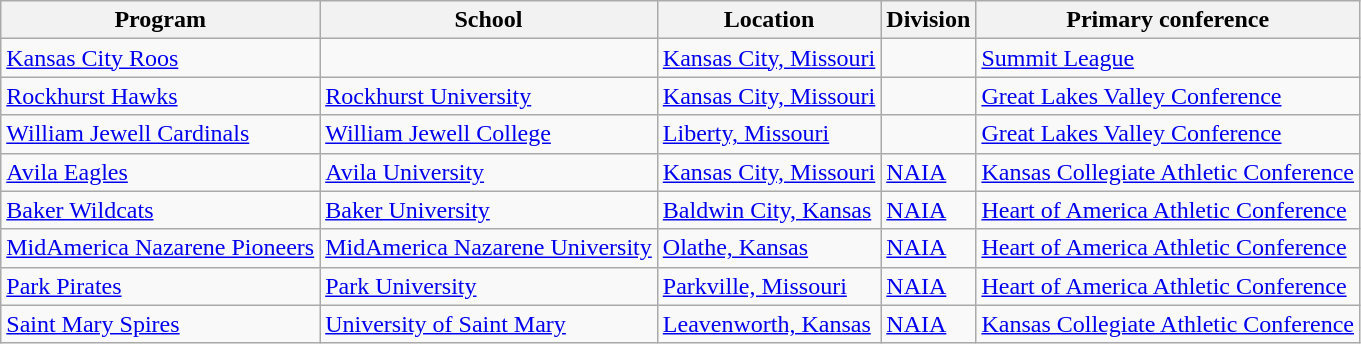<table class="wikitable">
<tr>
<th>Program</th>
<th>School</th>
<th>Location</th>
<th>Division</th>
<th>Primary conference</th>
</tr>
<tr>
<td><a href='#'>Kansas City Roos</a></td>
<td></td>
<td><a href='#'>Kansas City, Missouri</a></td>
<td></td>
<td><a href='#'>Summit League</a></td>
</tr>
<tr>
<td><a href='#'>Rockhurst Hawks</a></td>
<td><a href='#'>Rockhurst University</a></td>
<td><a href='#'>Kansas City, Missouri</a></td>
<td></td>
<td><a href='#'>Great Lakes Valley Conference</a></td>
</tr>
<tr>
<td><a href='#'>William Jewell Cardinals</a></td>
<td><a href='#'>William Jewell College</a></td>
<td><a href='#'>Liberty, Missouri</a></td>
<td></td>
<td><a href='#'>Great Lakes Valley Conference</a></td>
</tr>
<tr>
<td><a href='#'>Avila Eagles</a></td>
<td><a href='#'>Avila University</a></td>
<td><a href='#'>Kansas City, Missouri</a></td>
<td><a href='#'>NAIA</a></td>
<td><a href='#'>Kansas Collegiate Athletic Conference</a></td>
</tr>
<tr>
<td><a href='#'>Baker Wildcats</a></td>
<td><a href='#'>Baker University</a></td>
<td><a href='#'>Baldwin City, Kansas</a></td>
<td><a href='#'>NAIA</a></td>
<td><a href='#'>Heart of America Athletic Conference</a></td>
</tr>
<tr>
<td><a href='#'>MidAmerica Nazarene Pioneers</a></td>
<td><a href='#'>MidAmerica Nazarene University</a></td>
<td><a href='#'>Olathe, Kansas</a></td>
<td><a href='#'>NAIA</a></td>
<td><a href='#'>Heart of America Athletic Conference</a></td>
</tr>
<tr>
<td><a href='#'>Park Pirates</a></td>
<td><a href='#'>Park University</a></td>
<td><a href='#'>Parkville, Missouri</a></td>
<td><a href='#'>NAIA</a></td>
<td><a href='#'>Heart of America Athletic Conference</a></td>
</tr>
<tr>
<td><a href='#'>Saint Mary Spires</a></td>
<td><a href='#'>University of Saint Mary</a></td>
<td><a href='#'>Leavenworth, Kansas</a></td>
<td><a href='#'>NAIA</a></td>
<td><a href='#'>Kansas Collegiate Athletic Conference</a></td>
</tr>
</table>
